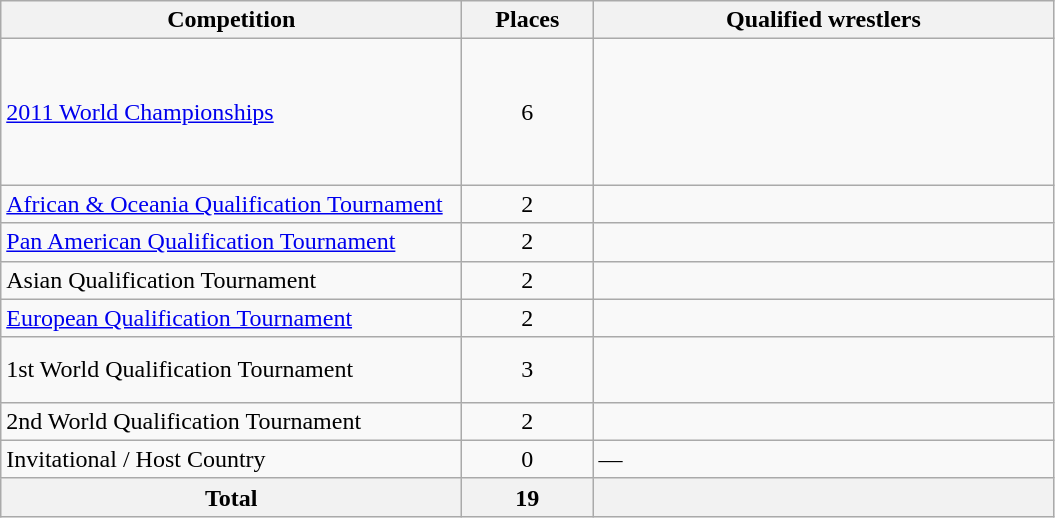<table class = "wikitable">
<tr>
<th width=300>Competition</th>
<th width=80>Places</th>
<th width=300>Qualified wrestlers</th>
</tr>
<tr>
<td><a href='#'>2011 World Championships</a></td>
<td align="center">6</td>
<td><br><br><br><br><br></td>
</tr>
<tr>
<td><a href='#'>African & Oceania Qualification Tournament</a></td>
<td align="center">2</td>
<td><br></td>
</tr>
<tr>
<td><a href='#'>Pan American Qualification Tournament</a></td>
<td align="center">2</td>
<td><br></td>
</tr>
<tr>
<td>Asian Qualification Tournament</td>
<td align="center">2</td>
<td><br></td>
</tr>
<tr>
<td><a href='#'>European Qualification Tournament</a></td>
<td align="center">2</td>
<td><br></td>
</tr>
<tr>
<td>1st World Qualification Tournament</td>
<td align="center">3</td>
<td><br><br></td>
</tr>
<tr>
<td>2nd World Qualification Tournament</td>
<td align="center">2</td>
<td><br></td>
</tr>
<tr>
<td>Invitational / Host Country</td>
<td align="center">0</td>
<td>—</td>
</tr>
<tr>
<th>Total</th>
<th>19</th>
<th></th>
</tr>
</table>
